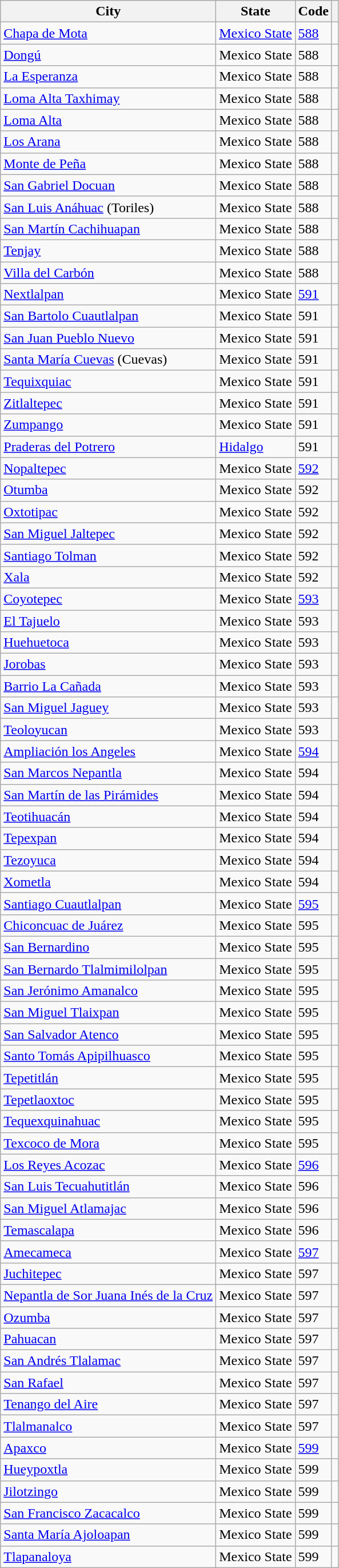<table class="wikitable sortable">
<tr>
<th>City</th>
<th>State</th>
<th>Code</th>
<th></th>
</tr>
<tr>
<td><a href='#'>Chapa de Mota</a></td>
<td><a href='#'>Mexico State</a></td>
<td><a href='#'>588</a></td>
<td></td>
</tr>
<tr>
<td><a href='#'>Dongú</a></td>
<td>Mexico State</td>
<td>588</td>
<td></td>
</tr>
<tr>
<td><a href='#'>La Esperanza</a></td>
<td>Mexico State</td>
<td>588</td>
<td></td>
</tr>
<tr>
<td><a href='#'>Loma Alta Taxhimay</a></td>
<td>Mexico State</td>
<td>588</td>
<td></td>
</tr>
<tr>
<td><a href='#'>Loma Alta</a></td>
<td>Mexico State</td>
<td>588</td>
<td></td>
</tr>
<tr>
<td><a href='#'>Los Arana</a></td>
<td>Mexico State</td>
<td>588</td>
<td></td>
</tr>
<tr>
<td><a href='#'>Monte de Peña</a></td>
<td>Mexico State</td>
<td>588</td>
<td></td>
</tr>
<tr>
<td><a href='#'>San Gabriel Docuan</a></td>
<td>Mexico State</td>
<td>588</td>
<td></td>
</tr>
<tr>
<td><a href='#'>San Luis Anáhuac</a> (Toriles)</td>
<td>Mexico State</td>
<td>588</td>
<td></td>
</tr>
<tr>
<td><a href='#'>San Martín Cachihuapan</a></td>
<td>Mexico State</td>
<td>588</td>
<td></td>
</tr>
<tr>
<td><a href='#'>Tenjay</a></td>
<td>Mexico State</td>
<td>588</td>
<td></td>
</tr>
<tr>
<td><a href='#'>Villa del Carbón</a></td>
<td>Mexico State</td>
<td>588</td>
<td></td>
</tr>
<tr>
<td><a href='#'>Nextlalpan</a></td>
<td>Mexico State</td>
<td><a href='#'>591</a></td>
<td></td>
</tr>
<tr>
<td><a href='#'>San Bartolo Cuautlalpan</a></td>
<td>Mexico State</td>
<td>591</td>
<td></td>
</tr>
<tr>
<td><a href='#'>San Juan Pueblo Nuevo</a></td>
<td>Mexico State</td>
<td>591</td>
<td></td>
</tr>
<tr>
<td><a href='#'>Santa María Cuevas</a> (Cuevas)</td>
<td>Mexico State</td>
<td>591</td>
<td></td>
</tr>
<tr>
<td><a href='#'>Tequixquiac</a></td>
<td>Mexico State</td>
<td>591</td>
<td></td>
</tr>
<tr>
<td><a href='#'>Zitlaltepec</a></td>
<td>Mexico State</td>
<td>591</td>
<td></td>
</tr>
<tr>
<td><a href='#'>Zumpango</a></td>
<td>Mexico State</td>
<td>591</td>
<td></td>
</tr>
<tr>
<td><a href='#'>Praderas del Potrero</a></td>
<td><a href='#'>Hidalgo</a></td>
<td>591</td>
<td></td>
</tr>
<tr>
<td><a href='#'>Nopaltepec</a></td>
<td>Mexico State</td>
<td><a href='#'>592</a></td>
<td></td>
</tr>
<tr>
<td><a href='#'>Otumba</a></td>
<td>Mexico State</td>
<td>592</td>
<td></td>
</tr>
<tr>
<td><a href='#'>Oxtotipac</a></td>
<td>Mexico State</td>
<td>592</td>
<td></td>
</tr>
<tr>
<td><a href='#'>San Miguel Jaltepec</a></td>
<td>Mexico State</td>
<td>592</td>
<td></td>
</tr>
<tr>
<td><a href='#'>Santiago Tolman</a></td>
<td>Mexico State</td>
<td>592</td>
<td></td>
</tr>
<tr>
<td><a href='#'>Xala</a></td>
<td>Mexico State</td>
<td>592</td>
<td></td>
</tr>
<tr>
<td><a href='#'>Coyotepec</a></td>
<td>Mexico State</td>
<td><a href='#'>593</a></td>
<td></td>
</tr>
<tr>
<td><a href='#'>El Tajuelo</a></td>
<td>Mexico State</td>
<td>593</td>
<td></td>
</tr>
<tr>
<td><a href='#'>Huehuetoca</a></td>
<td>Mexico State</td>
<td>593</td>
<td></td>
</tr>
<tr>
<td><a href='#'>Jorobas</a></td>
<td>Mexico State</td>
<td>593</td>
<td></td>
</tr>
<tr>
<td><a href='#'>Barrio La Cañada</a></td>
<td>Mexico State</td>
<td>593</td>
<td></td>
</tr>
<tr>
<td><a href='#'>San Miguel Jaguey</a></td>
<td>Mexico State</td>
<td>593</td>
<td></td>
</tr>
<tr>
<td><a href='#'>Teoloyucan</a></td>
<td>Mexico State</td>
<td>593</td>
<td></td>
</tr>
<tr>
<td><a href='#'>Ampliación los Angeles</a></td>
<td>Mexico State</td>
<td><a href='#'>594</a></td>
<td></td>
</tr>
<tr>
<td><a href='#'>San Marcos Nepantla</a></td>
<td>Mexico State</td>
<td>594</td>
<td></td>
</tr>
<tr>
<td><a href='#'>San Martín de las Pirámides</a></td>
<td>Mexico State</td>
<td>594</td>
<td></td>
</tr>
<tr>
<td><a href='#'>Teotihuacán</a></td>
<td>Mexico State</td>
<td>594</td>
<td></td>
</tr>
<tr>
<td><a href='#'>Tepexpan</a></td>
<td>Mexico State</td>
<td>594</td>
<td></td>
</tr>
<tr>
<td><a href='#'>Tezoyuca</a></td>
<td>Mexico State</td>
<td>594</td>
<td></td>
</tr>
<tr>
<td><a href='#'>Xometla</a></td>
<td>Mexico State</td>
<td>594</td>
<td></td>
</tr>
<tr>
<td><a href='#'>Santiago Cuautlalpan</a></td>
<td>Mexico State</td>
<td><a href='#'>595</a></td>
<td></td>
</tr>
<tr>
<td><a href='#'>Chiconcuac de Juárez</a></td>
<td>Mexico State</td>
<td>595</td>
<td></td>
</tr>
<tr>
<td><a href='#'>San Bernardino</a></td>
<td>Mexico State</td>
<td>595</td>
<td></td>
</tr>
<tr>
<td><a href='#'>San Bernardo Tlalmimilolpan</a></td>
<td>Mexico State</td>
<td>595</td>
<td></td>
</tr>
<tr>
<td><a href='#'>San Jerónimo Amanalco</a></td>
<td>Mexico State</td>
<td>595</td>
<td></td>
</tr>
<tr>
<td><a href='#'>San Miguel Tlaixpan</a></td>
<td>Mexico State</td>
<td>595</td>
<td></td>
</tr>
<tr>
<td><a href='#'>San Salvador Atenco</a></td>
<td>Mexico State</td>
<td>595</td>
<td></td>
</tr>
<tr>
<td><a href='#'>Santo Tomás Apipilhuasco</a></td>
<td>Mexico State</td>
<td>595</td>
<td></td>
</tr>
<tr>
<td><a href='#'>Tepetitlán</a></td>
<td>Mexico State</td>
<td>595</td>
<td></td>
</tr>
<tr>
<td><a href='#'>Tepetlaoxtoc</a></td>
<td>Mexico State</td>
<td>595</td>
<td></td>
</tr>
<tr>
<td><a href='#'>Tequexquinahuac</a></td>
<td>Mexico State</td>
<td>595</td>
<td></td>
</tr>
<tr>
<td><a href='#'>Texcoco de Mora</a></td>
<td>Mexico State</td>
<td>595</td>
<td></td>
</tr>
<tr>
<td><a href='#'>Los Reyes Acozac</a></td>
<td>Mexico State</td>
<td><a href='#'>596</a></td>
<td></td>
</tr>
<tr>
<td><a href='#'>San Luis Tecuahutitlán</a></td>
<td>Mexico State</td>
<td>596</td>
<td></td>
</tr>
<tr>
<td><a href='#'>San Miguel Atlamajac</a></td>
<td>Mexico State</td>
<td>596</td>
<td></td>
</tr>
<tr>
<td><a href='#'>Temascalapa</a></td>
<td>Mexico State</td>
<td>596</td>
<td></td>
</tr>
<tr>
<td><a href='#'>Amecameca</a></td>
<td>Mexico State</td>
<td><a href='#'>597</a></td>
<td></td>
</tr>
<tr>
<td><a href='#'>Juchitepec</a></td>
<td>Mexico State</td>
<td>597</td>
<td></td>
</tr>
<tr>
<td><a href='#'>Nepantla de Sor Juana Inés de la Cruz</a></td>
<td>Mexico State</td>
<td>597</td>
<td></td>
</tr>
<tr>
<td><a href='#'>Ozumba</a></td>
<td>Mexico State</td>
<td>597</td>
<td></td>
</tr>
<tr>
<td><a href='#'>Pahuacan</a></td>
<td>Mexico State</td>
<td>597</td>
<td></td>
</tr>
<tr>
<td><a href='#'>San Andrés Tlalamac</a></td>
<td>Mexico State</td>
<td>597</td>
<td></td>
</tr>
<tr>
<td><a href='#'>San Rafael</a></td>
<td>Mexico State</td>
<td>597</td>
<td></td>
</tr>
<tr>
<td><a href='#'>Tenango del Aire</a></td>
<td>Mexico State</td>
<td>597</td>
<td></td>
</tr>
<tr>
<td><a href='#'>Tlalmanalco</a></td>
<td>Mexico State</td>
<td>597</td>
<td></td>
</tr>
<tr>
<td><a href='#'>Apaxco</a></td>
<td>Mexico State</td>
<td><a href='#'>599</a></td>
<td></td>
</tr>
<tr>
<td><a href='#'>Hueypoxtla</a></td>
<td>Mexico State</td>
<td>599</td>
<td></td>
</tr>
<tr>
<td><a href='#'>Jilotzingo</a></td>
<td>Mexico State</td>
<td>599</td>
<td></td>
</tr>
<tr>
<td><a href='#'>San Francisco Zacacalco</a></td>
<td>Mexico State</td>
<td>599</td>
<td></td>
</tr>
<tr>
<td><a href='#'>Santa María Ajoloapan</a></td>
<td>Mexico State</td>
<td>599</td>
<td></td>
</tr>
<tr>
<td><a href='#'>Tlapanaloya</a></td>
<td>Mexico State</td>
<td>599</td>
<td></td>
</tr>
</table>
